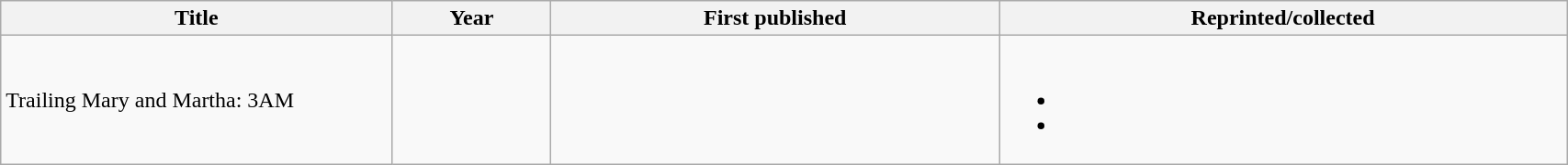<table class="wikitable sortable" style="width:90%;">
<tr>
<th width=25%>Title</th>
<th>Year</th>
<th>First published</th>
<th>Reprinted/collected</th>
</tr>
<tr>
<td>Trailing Mary and Martha: 3AM</td>
<td></td>
<td></td>
<td><br><ul><li></li><li></li></ul></td>
</tr>
</table>
